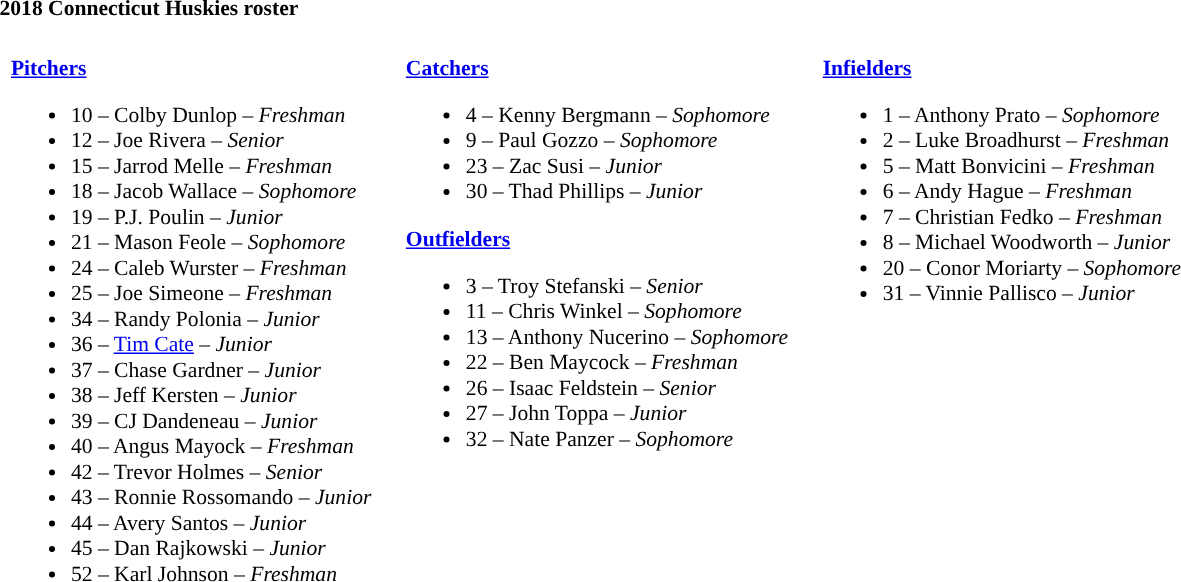<table class="toccolours" style="text-align: left; font-size:90%;">
<tr>
<th colspan="9">2018 Connecticut Huskies roster</th>
</tr>
<tr>
</tr>
<tr>
<td width="03"> </td>
<td valign="top"><br><strong><a href='#'>Pitchers</a></strong><ul><li>10 – Colby Dunlop – <em>Freshman</em></li><li>12 – Joe Rivera – <em>Senior</em></li><li>15 – Jarrod Melle – <em>Freshman</em></li><li>18 – Jacob Wallace – <em>Sophomore</em></li><li>19 – P.J. Poulin – <em>Junior</em></li><li>21 – Mason Feole – <em>Sophomore</em></li><li>24 – Caleb Wurster – <em>Freshman</em></li><li>25 – Joe Simeone – <em>Freshman</em></li><li>34 – Randy Polonia – <em>Junior</em></li><li>36 – <a href='#'>Tim Cate</a> – <em>Junior</em></li><li>37 – Chase Gardner – <em>Junior</em></li><li>38 – Jeff Kersten – <em>Junior</em></li><li>39 – CJ Dandeneau – <em> Junior</em></li><li>40 – Angus Mayock – <em>Freshman</em></li><li>42 – Trevor Holmes – <em> Senior</em></li><li>43 – Ronnie Rossomando – <em>Junior</em></li><li>44 – Avery Santos – <em> Junior</em></li><li>45 – Dan Rajkowski – <em> Junior</em></li><li>52 – Karl Johnson – <em>Freshman</em></li></ul></td>
<td width="15"> </td>
<td valign="top"><br><strong><a href='#'>Catchers</a></strong><ul><li>4 – Kenny Bergmann – <em>Sophomore</em></li><li>9 – Paul Gozzo – <em>Sophomore</em></li><li>23 – Zac Susi – <em>Junior</em></li><li>30 – Thad Phillips – <em>Junior</em></li></ul><strong><a href='#'>Outfielders</a></strong><ul><li>3 – Troy Stefanski – <em>Senior</em></li><li>11 – Chris Winkel – <em>Sophomore</em></li><li>13 – Anthony Nucerino – <em>Sophomore</em></li><li>22 – Ben Maycock – <em> Freshman</em></li><li>26 – Isaac Feldstein – <em> Senior</em></li><li>27 – John Toppa – <em>Junior</em></li><li>32 – Nate Panzer – <em>Sophomore</em></li></ul></td>
<td width="15"> </td>
<td valign="top"><br><strong><a href='#'>Infielders</a></strong><ul><li>1 – Anthony Prato – <em>Sophomore</em></li><li>2 – Luke Broadhurst – <em>Freshman</em></li><li>5 – Matt Bonvicini – <em>Freshman</em></li><li>6 – Andy Hague – <em>Freshman</em></li><li>7 – Christian Fedko – <em>Freshman</em></li><li>8 – Michael Woodworth – <em>Junior</em></li><li>20 – Conor Moriarty – <em>Sophomore</em></li><li>31 – Vinnie Pallisco – <em>Junior</em></li></ul></td>
</tr>
</table>
